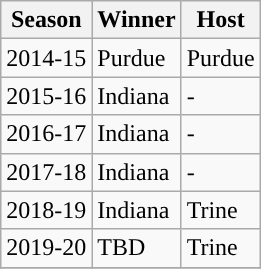<table class="wikitable sortable class=">
<tr>
<th>Season</th>
<th>Winner</th>
<th>Host</th>
</tr>
<tr>
<td>2014-15</td>
<td>Purdue</td>
<td>Purdue</td>
</tr>
<tr>
<td>2015-16</td>
<td>Indiana</td>
<td>-</td>
</tr>
<tr>
<td>2016-17</td>
<td>Indiana</td>
<td>-</td>
</tr>
<tr>
<td>2017-18</td>
<td>Indiana</td>
<td>-</td>
</tr>
<tr>
<td>2018-19</td>
<td>Indiana</td>
<td>Trine</td>
</tr>
<tr>
<td>2019-20</td>
<td>TBD</td>
<td>Trine</td>
</tr>
<tr>
</tr>
</table>
